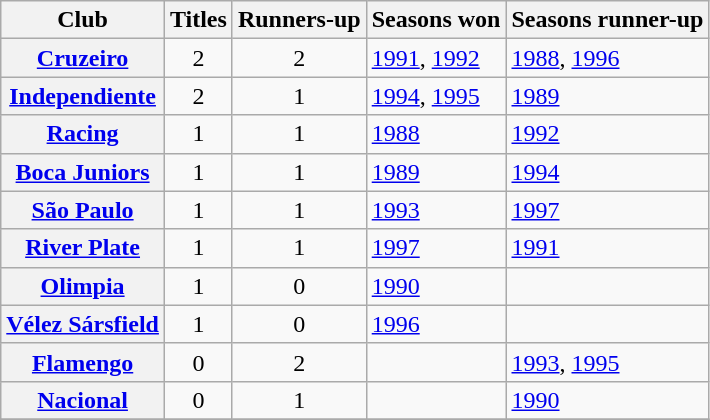<table class="wikitable sortable plainrowheaders">
<tr>
<th scope=col>Club</th>
<th scope=col>Titles</th>
<th scope=col>Runners-up</th>
<th scope=col>Seasons won</th>
<th scope=col>Seasons runner-up</th>
</tr>
<tr>
<th scope=row> <a href='#'>Cruzeiro</a></th>
<td align=center>2</td>
<td align=center>2</td>
<td><a href='#'>1991</a>, <a href='#'>1992</a></td>
<td><a href='#'>1988</a>, <a href='#'>1996</a></td>
</tr>
<tr>
<th scope=row> <a href='#'>Independiente</a></th>
<td align=center>2</td>
<td align=center>1</td>
<td><a href='#'>1994</a>, <a href='#'>1995</a></td>
<td><a href='#'>1989</a></td>
</tr>
<tr>
<th scope=row> <a href='#'>Racing</a></th>
<td align=center>1</td>
<td align=center>1</td>
<td><a href='#'>1988</a></td>
<td><a href='#'>1992</a></td>
</tr>
<tr>
<th scope=row> <a href='#'>Boca Juniors</a></th>
<td align=center>1</td>
<td align=center>1</td>
<td><a href='#'>1989</a></td>
<td><a href='#'>1994</a></td>
</tr>
<tr>
<th scope=row> <a href='#'>São Paulo</a></th>
<td align=center>1</td>
<td align=center>1</td>
<td><a href='#'>1993</a></td>
<td><a href='#'>1997</a></td>
</tr>
<tr>
<th scope=row> <a href='#'>River Plate</a></th>
<td align=center>1</td>
<td align=center>1</td>
<td><a href='#'>1997</a></td>
<td><a href='#'>1991</a></td>
</tr>
<tr>
<th scope=row> <a href='#'>Olimpia</a></th>
<td align=center>1</td>
<td align=center>0</td>
<td><a href='#'>1990</a></td>
<td></td>
</tr>
<tr>
<th scope=row> <a href='#'>Vélez Sársfield</a></th>
<td align=center>1</td>
<td align=center>0</td>
<td><a href='#'>1996</a></td>
<td></td>
</tr>
<tr>
<th scope=row> <a href='#'>Flamengo</a></th>
<td align=center>0</td>
<td align=center>2</td>
<td></td>
<td><a href='#'>1993</a>, <a href='#'>1995</a></td>
</tr>
<tr>
<th scope=row> <a href='#'>Nacional</a></th>
<td align=center>0</td>
<td align=center>1</td>
<td></td>
<td><a href='#'>1990</a></td>
</tr>
<tr>
</tr>
</table>
